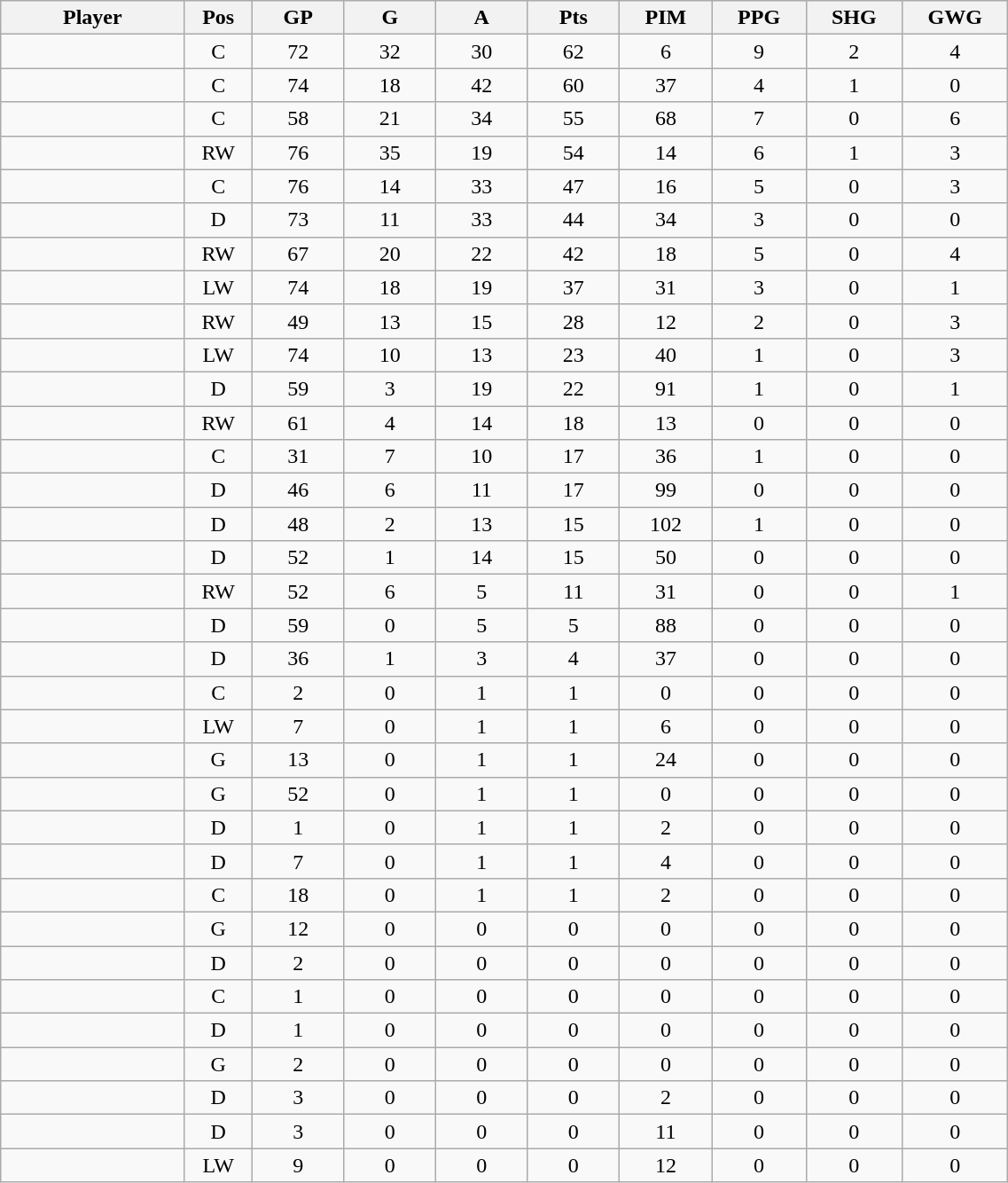<table class="wikitable sortable" width="60%">
<tr ALIGN="center">
<th bgcolor="#DDDDFF" width="10%">Player</th>
<th bgcolor="#DDDDFF" width="3%" title="Position">Pos</th>
<th bgcolor="#DDDDFF" width="5%" title="Games played">GP</th>
<th bgcolor="#DDDDFF" width="5%" title="Goals">G</th>
<th bgcolor="#DDDDFF" width="5%" title="Assists">A</th>
<th bgcolor="#DDDDFF" width="5%" title="Points">Pts</th>
<th bgcolor="#DDDDFF" width="5%" title="Penalties in Minutes">PIM</th>
<th bgcolor="#DDDDFF" width="5%" title="Power play goals">PPG</th>
<th bgcolor="#DDDDFF" width="5%" title="Short-handed goals">SHG</th>
<th bgcolor="#DDDDFF" width="5%" title="Game-winning goals">GWG</th>
</tr>
<tr align="center">
<td align="right"></td>
<td>C</td>
<td>72</td>
<td>32</td>
<td>30</td>
<td>62</td>
<td>6</td>
<td>9</td>
<td>2</td>
<td>4</td>
</tr>
<tr align="center">
<td align="right"></td>
<td>C</td>
<td>74</td>
<td>18</td>
<td>42</td>
<td>60</td>
<td>37</td>
<td>4</td>
<td>1</td>
<td>0</td>
</tr>
<tr align="center">
<td align="right"></td>
<td>C</td>
<td>58</td>
<td>21</td>
<td>34</td>
<td>55</td>
<td>68</td>
<td>7</td>
<td>0</td>
<td>6</td>
</tr>
<tr align="center">
<td align="right"></td>
<td>RW</td>
<td>76</td>
<td>35</td>
<td>19</td>
<td>54</td>
<td>14</td>
<td>6</td>
<td>1</td>
<td>3</td>
</tr>
<tr align="center">
<td align="right"></td>
<td>C</td>
<td>76</td>
<td>14</td>
<td>33</td>
<td>47</td>
<td>16</td>
<td>5</td>
<td>0</td>
<td>3</td>
</tr>
<tr align="center">
<td align="right"></td>
<td>D</td>
<td>73</td>
<td>11</td>
<td>33</td>
<td>44</td>
<td>34</td>
<td>3</td>
<td>0</td>
<td>0</td>
</tr>
<tr align="center">
<td align="right"></td>
<td>RW</td>
<td>67</td>
<td>20</td>
<td>22</td>
<td>42</td>
<td>18</td>
<td>5</td>
<td>0</td>
<td>4</td>
</tr>
<tr align="center">
<td align="right"></td>
<td>LW</td>
<td>74</td>
<td>18</td>
<td>19</td>
<td>37</td>
<td>31</td>
<td>3</td>
<td>0</td>
<td>1</td>
</tr>
<tr align="center">
<td align="right"></td>
<td>RW</td>
<td>49</td>
<td>13</td>
<td>15</td>
<td>28</td>
<td>12</td>
<td>2</td>
<td>0</td>
<td>3</td>
</tr>
<tr align="center">
<td align="right"></td>
<td>LW</td>
<td>74</td>
<td>10</td>
<td>13</td>
<td>23</td>
<td>40</td>
<td>1</td>
<td>0</td>
<td>3</td>
</tr>
<tr align="center">
<td align="right"></td>
<td>D</td>
<td>59</td>
<td>3</td>
<td>19</td>
<td>22</td>
<td>91</td>
<td>1</td>
<td>0</td>
<td>1</td>
</tr>
<tr align="center">
<td align="right"></td>
<td>RW</td>
<td>61</td>
<td>4</td>
<td>14</td>
<td>18</td>
<td>13</td>
<td>0</td>
<td>0</td>
<td>0</td>
</tr>
<tr align="center">
<td align="right"></td>
<td>C</td>
<td>31</td>
<td>7</td>
<td>10</td>
<td>17</td>
<td>36</td>
<td>1</td>
<td>0</td>
<td>0</td>
</tr>
<tr align="center">
<td align="right"></td>
<td>D</td>
<td>46</td>
<td>6</td>
<td>11</td>
<td>17</td>
<td>99</td>
<td>0</td>
<td>0</td>
<td>0</td>
</tr>
<tr align="center">
<td align="right"></td>
<td>D</td>
<td>48</td>
<td>2</td>
<td>13</td>
<td>15</td>
<td>102</td>
<td>1</td>
<td>0</td>
<td>0</td>
</tr>
<tr align="center">
<td align="right"></td>
<td>D</td>
<td>52</td>
<td>1</td>
<td>14</td>
<td>15</td>
<td>50</td>
<td>0</td>
<td>0</td>
<td>0</td>
</tr>
<tr align="center">
<td align="right"></td>
<td>RW</td>
<td>52</td>
<td>6</td>
<td>5</td>
<td>11</td>
<td>31</td>
<td>0</td>
<td>0</td>
<td>1</td>
</tr>
<tr align="center">
<td align="right"></td>
<td>D</td>
<td>59</td>
<td>0</td>
<td>5</td>
<td>5</td>
<td>88</td>
<td>0</td>
<td>0</td>
<td>0</td>
</tr>
<tr align="center">
<td align="right"></td>
<td>D</td>
<td>36</td>
<td>1</td>
<td>3</td>
<td>4</td>
<td>37</td>
<td>0</td>
<td>0</td>
<td>0</td>
</tr>
<tr align="center">
<td align="right"></td>
<td>C</td>
<td>2</td>
<td>0</td>
<td>1</td>
<td>1</td>
<td>0</td>
<td>0</td>
<td>0</td>
<td>0</td>
</tr>
<tr align="center">
<td align="right"></td>
<td>LW</td>
<td>7</td>
<td>0</td>
<td>1</td>
<td>1</td>
<td>6</td>
<td>0</td>
<td>0</td>
<td>0</td>
</tr>
<tr align="center">
<td align="right"></td>
<td>G</td>
<td>13</td>
<td>0</td>
<td>1</td>
<td>1</td>
<td>24</td>
<td>0</td>
<td>0</td>
<td>0</td>
</tr>
<tr align="center">
<td align="right"></td>
<td>G</td>
<td>52</td>
<td>0</td>
<td>1</td>
<td>1</td>
<td>0</td>
<td>0</td>
<td>0</td>
<td>0</td>
</tr>
<tr align="center">
<td align="right"></td>
<td>D</td>
<td>1</td>
<td>0</td>
<td>1</td>
<td>1</td>
<td>2</td>
<td>0</td>
<td>0</td>
<td>0</td>
</tr>
<tr align="center">
<td align="right"></td>
<td>D</td>
<td>7</td>
<td>0</td>
<td>1</td>
<td>1</td>
<td>4</td>
<td>0</td>
<td>0</td>
<td>0</td>
</tr>
<tr align="center">
<td align="right"></td>
<td>C</td>
<td>18</td>
<td>0</td>
<td>1</td>
<td>1</td>
<td>2</td>
<td>0</td>
<td>0</td>
<td>0</td>
</tr>
<tr align="center">
<td align="right"></td>
<td>G</td>
<td>12</td>
<td>0</td>
<td>0</td>
<td>0</td>
<td>0</td>
<td>0</td>
<td>0</td>
<td>0</td>
</tr>
<tr align="center">
<td align="right"></td>
<td>D</td>
<td>2</td>
<td>0</td>
<td>0</td>
<td>0</td>
<td>0</td>
<td>0</td>
<td>0</td>
<td>0</td>
</tr>
<tr align="center">
<td align="right"></td>
<td>C</td>
<td>1</td>
<td>0</td>
<td>0</td>
<td>0</td>
<td>0</td>
<td>0</td>
<td>0</td>
<td>0</td>
</tr>
<tr align="center">
<td align="right"></td>
<td>D</td>
<td>1</td>
<td>0</td>
<td>0</td>
<td>0</td>
<td>0</td>
<td>0</td>
<td>0</td>
<td>0</td>
</tr>
<tr align="center">
<td align="right"></td>
<td>G</td>
<td>2</td>
<td>0</td>
<td>0</td>
<td>0</td>
<td>0</td>
<td>0</td>
<td>0</td>
<td>0</td>
</tr>
<tr align="center">
<td align="right"></td>
<td>D</td>
<td>3</td>
<td>0</td>
<td>0</td>
<td>0</td>
<td>2</td>
<td>0</td>
<td>0</td>
<td>0</td>
</tr>
<tr align="center">
<td align="right"></td>
<td>D</td>
<td>3</td>
<td>0</td>
<td>0</td>
<td>0</td>
<td>11</td>
<td>0</td>
<td>0</td>
<td>0</td>
</tr>
<tr align="center">
<td align="right"></td>
<td>LW</td>
<td>9</td>
<td>0</td>
<td>0</td>
<td>0</td>
<td>12</td>
<td>0</td>
<td>0</td>
<td>0</td>
</tr>
</table>
